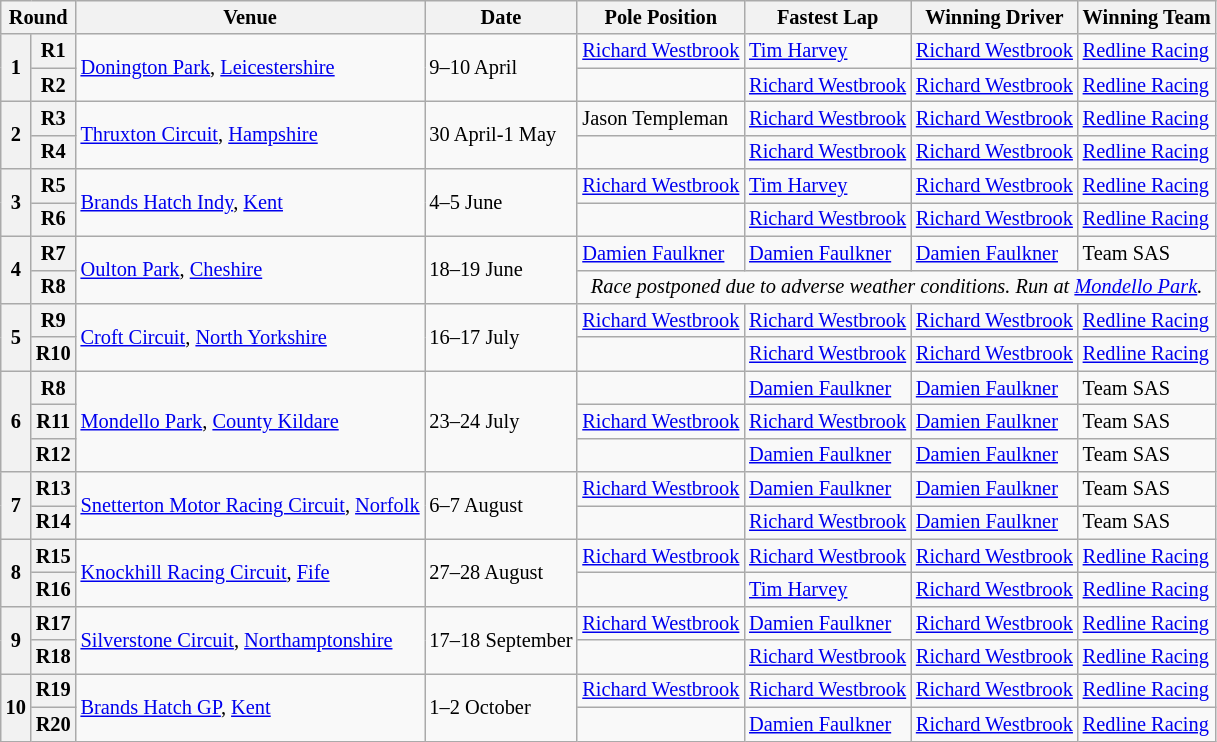<table class="wikitable" style="font-size: 85%">
<tr>
<th colspan="2">Round</th>
<th>Venue</th>
<th>Date</th>
<th>Pole Position</th>
<th>Fastest Lap</th>
<th>Winning Driver</th>
<th>Winning Team</th>
</tr>
<tr>
<th rowspan=2>1</th>
<th>R1</th>
<td rowspan=2><a href='#'>Donington Park</a>, <a href='#'>Leicestershire</a></td>
<td rowspan=2>9–10 April</td>
<td> <a href='#'>Richard Westbrook</a></td>
<td> <a href='#'>Tim Harvey</a></td>
<td> <a href='#'>Richard Westbrook</a></td>
<td><a href='#'>Redline Racing</a></td>
</tr>
<tr>
<th>R2</th>
<td></td>
<td> <a href='#'>Richard Westbrook</a></td>
<td> <a href='#'>Richard Westbrook</a></td>
<td><a href='#'>Redline Racing</a></td>
</tr>
<tr>
<th rowspan=2>2</th>
<th>R3</th>
<td rowspan=2><a href='#'>Thruxton Circuit</a>, <a href='#'>Hampshire</a></td>
<td rowspan=2>30 April-1 May</td>
<td> Jason Templeman</td>
<td> <a href='#'>Richard Westbrook</a></td>
<td> <a href='#'>Richard Westbrook</a></td>
<td><a href='#'>Redline Racing</a></td>
</tr>
<tr>
<th>R4</th>
<td></td>
<td> <a href='#'>Richard Westbrook</a></td>
<td> <a href='#'>Richard Westbrook</a></td>
<td><a href='#'>Redline Racing</a></td>
</tr>
<tr>
<th rowspan=2>3</th>
<th>R5</th>
<td rowspan=2><a href='#'>Brands Hatch Indy</a>, <a href='#'>Kent</a></td>
<td rowspan=2>4–5 June</td>
<td> <a href='#'>Richard Westbrook</a></td>
<td> <a href='#'>Tim Harvey</a></td>
<td> <a href='#'>Richard Westbrook</a></td>
<td><a href='#'>Redline Racing</a></td>
</tr>
<tr>
<th>R6</th>
<td></td>
<td> <a href='#'>Richard Westbrook</a></td>
<td> <a href='#'>Richard Westbrook</a></td>
<td><a href='#'>Redline Racing</a></td>
</tr>
<tr>
<th rowspan=2>4</th>
<th>R7</th>
<td rowspan=2><a href='#'>Oulton Park</a>, <a href='#'>Cheshire</a></td>
<td rowspan=2>18–19 June</td>
<td> <a href='#'>Damien Faulkner</a></td>
<td> <a href='#'>Damien Faulkner</a></td>
<td> <a href='#'>Damien Faulkner</a></td>
<td>Team SAS</td>
</tr>
<tr>
<th>R8</th>
<td colspan=4 align=center><em>Race postponed due to adverse weather conditions. Run at <a href='#'>Mondello Park</a>.</em></td>
</tr>
<tr>
<th rowspan=2>5</th>
<th>R9</th>
<td rowspan=2><a href='#'>Croft Circuit</a>, <a href='#'>North Yorkshire</a></td>
<td rowspan=2>16–17 July</td>
<td> <a href='#'>Richard Westbrook</a></td>
<td> <a href='#'>Richard Westbrook</a></td>
<td> <a href='#'>Richard Westbrook</a></td>
<td><a href='#'>Redline Racing</a></td>
</tr>
<tr>
<th>R10</th>
<td></td>
<td> <a href='#'>Richard Westbrook</a></td>
<td> <a href='#'>Richard Westbrook</a></td>
<td><a href='#'>Redline Racing</a></td>
</tr>
<tr>
<th rowspan=3>6</th>
<th>R8</th>
<td rowspan=3><a href='#'>Mondello Park</a>, <a href='#'>County Kildare</a></td>
<td rowspan=3>23–24 July</td>
<td></td>
<td> <a href='#'>Damien Faulkner</a></td>
<td> <a href='#'>Damien Faulkner</a></td>
<td>Team SAS</td>
</tr>
<tr>
<th>R11</th>
<td> <a href='#'>Richard Westbrook</a></td>
<td> <a href='#'>Richard Westbrook</a></td>
<td> <a href='#'>Damien Faulkner</a></td>
<td>Team SAS</td>
</tr>
<tr>
<th>R12</th>
<td></td>
<td> <a href='#'>Damien Faulkner</a></td>
<td> <a href='#'>Damien Faulkner</a></td>
<td>Team SAS</td>
</tr>
<tr>
<th rowspan=2>7</th>
<th>R13</th>
<td rowspan=2><a href='#'>Snetterton Motor Racing Circuit</a>, <a href='#'>Norfolk</a></td>
<td rowspan=2>6–7 August</td>
<td> <a href='#'>Richard Westbrook</a></td>
<td> <a href='#'>Damien Faulkner</a></td>
<td> <a href='#'>Damien Faulkner</a></td>
<td>Team SAS</td>
</tr>
<tr>
<th>R14</th>
<td></td>
<td> <a href='#'>Richard Westbrook</a></td>
<td> <a href='#'>Damien Faulkner</a></td>
<td>Team SAS</td>
</tr>
<tr>
<th rowspan=2>8</th>
<th>R15</th>
<td rowspan=2><a href='#'>Knockhill Racing Circuit</a>, <a href='#'>Fife</a></td>
<td rowspan=2>27–28 August</td>
<td> <a href='#'>Richard Westbrook</a></td>
<td> <a href='#'>Richard Westbrook</a></td>
<td> <a href='#'>Richard Westbrook</a></td>
<td><a href='#'>Redline Racing</a></td>
</tr>
<tr>
<th>R16</th>
<td></td>
<td> <a href='#'>Tim Harvey</a></td>
<td> <a href='#'>Richard Westbrook</a></td>
<td><a href='#'>Redline Racing</a></td>
</tr>
<tr>
<th rowspan=2>9</th>
<th>R17</th>
<td rowspan=2><a href='#'>Silverstone Circuit</a>, <a href='#'>Northamptonshire</a></td>
<td rowspan=2>17–18 September</td>
<td> <a href='#'>Richard Westbrook</a></td>
<td> <a href='#'>Damien Faulkner</a></td>
<td> <a href='#'>Richard Westbrook</a></td>
<td><a href='#'>Redline Racing</a></td>
</tr>
<tr>
<th>R18</th>
<td></td>
<td> <a href='#'>Richard Westbrook</a></td>
<td> <a href='#'>Richard Westbrook</a></td>
<td><a href='#'>Redline Racing</a></td>
</tr>
<tr>
<th rowspan=2>10</th>
<th>R19</th>
<td rowspan=2><a href='#'>Brands Hatch GP</a>, <a href='#'>Kent</a></td>
<td rowspan=2>1–2 October</td>
<td> <a href='#'>Richard Westbrook</a></td>
<td> <a href='#'>Richard Westbrook</a></td>
<td> <a href='#'>Richard Westbrook</a></td>
<td><a href='#'>Redline Racing</a></td>
</tr>
<tr>
<th>R20</th>
<td></td>
<td> <a href='#'>Damien Faulkner</a></td>
<td> <a href='#'>Richard Westbrook</a></td>
<td><a href='#'>Redline Racing</a></td>
</tr>
</table>
